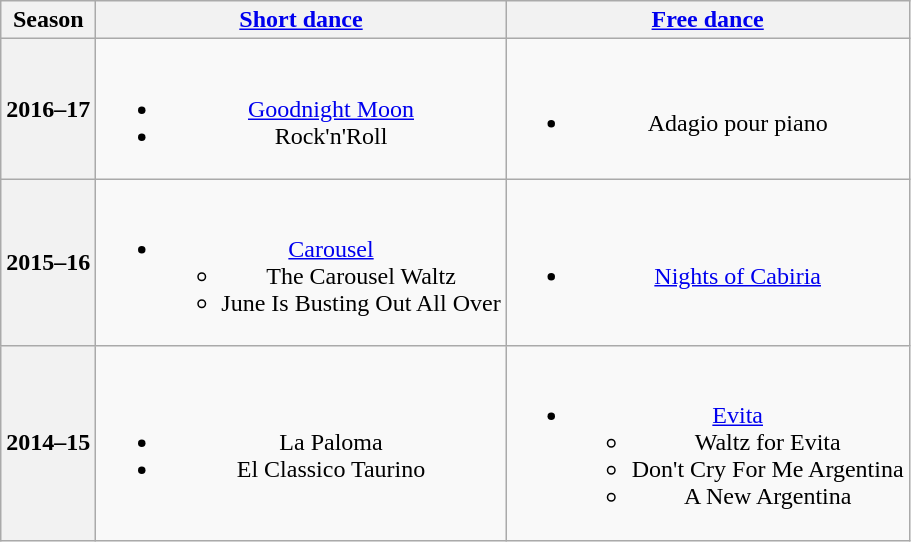<table class=wikitable style=text-align:center>
<tr>
<th>Season</th>
<th><a href='#'>Short dance</a></th>
<th><a href='#'>Free dance</a></th>
</tr>
<tr>
<th>2016–17 <br> </th>
<td><br><ul><li> <a href='#'>Goodnight Moon</a> <br></li><li>Rock'n'Roll</li></ul></td>
<td><br><ul><li>Adagio pour piano <br></li></ul></td>
</tr>
<tr>
<th>2015–16 <br> </th>
<td><br><ul><li><a href='#'>Carousel</a><ul><li>The Carousel Waltz</li><li>June Is Busting Out All Over</li></ul></li></ul></td>
<td><br><ul><li><a href='#'>Nights of Cabiria</a> <br></li></ul></td>
</tr>
<tr>
<th>2014–15 <br> </th>
<td><br><ul><li> La Paloma</li><li> El Classico Taurino</li></ul></td>
<td><br><ul><li><a href='#'>Evita</a> <br><ul><li>Waltz for Evita</li><li>Don't Cry For Me Argentina</li><li>A New Argentina</li></ul></li></ul></td>
</tr>
</table>
